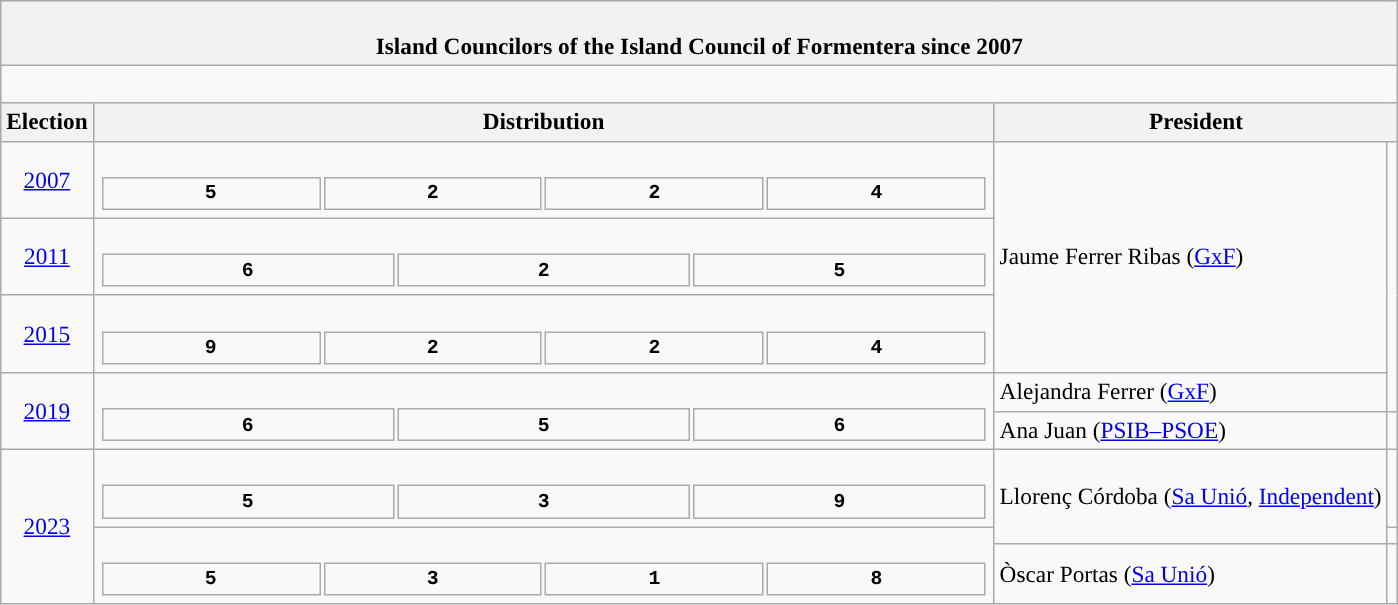<table class="wikitable" style="font-size:97%;">
<tr bgcolor="#CCCCCC">
<th colspan="4"><br>Island Councilors of the Island Council of Formentera since 2007</th>
</tr>
<tr>
<td colspan="4"><br>








</td>
</tr>
<tr bgcolor="#CCCCCC">
<th>Election</th>
<th>Distribution</th>
<th colspan="2">President</th>
</tr>
<tr>
<td align="center"><a href='#'>2007</a></td>
<td><br><table style="width:45em; font-size:85%; text-align:center; font-family:Courier New;">
<tr style="font-weight:bold">
<td style="background:">5</td>
<td style="background:">2</td>
<td style="background:">2</td>
<td style="background:">4</td>
</tr>
</table>
</td>
<td rowspan="3">Jaume Ferrer Ribas (<a href='#'>GxF</a>)</td>
<td rowspan="4" style="background:"></td>
</tr>
<tr>
<td align=center><a href='#'>2011</a></td>
<td><br><table style="width:45em; font-size:85%; text-align:center; font-family:Courier New;">
<tr style="font-weight:bold">
<td style="background:">6</td>
<td style="background:">2</td>
<td style="background:">5</td>
</tr>
</table>
</td>
</tr>
<tr>
<td align=center><a href='#'>2015</a></td>
<td><br><table style="width:45em; font-size:85%; text-align:center; font-family:Courier New;">
<tr style="font-weight:bold">
<td style="background:">9</td>
<td style="background:">2</td>
<td style="background:">2</td>
<td style="background:">4</td>
</tr>
</table>
</td>
</tr>
<tr>
<td rowspan="2" align=center><a href='#'>2019</a></td>
<td rowspan="2"><br><table style="width:45em; font-size:85%; text-align:center; font-family:Courier New;">
<tr style="font-weight:bold">
<td style="background:">6</td>
<td style="background:">5</td>
<td style="background:">6</td>
</tr>
</table>
</td>
<td>Alejandra Ferrer (<a href='#'>GxF</a>) </td>
</tr>
<tr>
<td>Ana Juan (<a href='#'>PSIB–PSOE</a>) </td>
<td style="background:"></td>
</tr>
<tr>
<td rowspan="3" align=center><a href='#'>2023</a></td>
<td><br><table style="width:45em; font-size:85%; text-align:center; font-family:Courier New;">
<tr style="font-weight:bold">
<td style="background:">5</td>
<td style="background:">3</td>
<td style="background:">9</td>
</tr>
</table>
</td>
<td rowspan="2">Llorenç Córdoba (<a href='#'>Sa Unió</a>, <a href='#'>Independent</a>) </td>
<td style="background:"></td>
</tr>
<tr>
<td rowspan="2"><br><table style="width:45em; font-size:85%; text-align:center; font-family:Courier New;">
<tr style="font-weight:bold">
<td style="background:">5</td>
<td style="background:">3</td>
<td style="background:">1</td>
<td style="background:">8</td>
</tr>
</table>
</td>
<td style="background:"></td>
</tr>
<tr>
<td>Òscar Portas (<a href='#'>Sa Unió</a>) </td>
<td style="background:"></td>
</tr>
</table>
